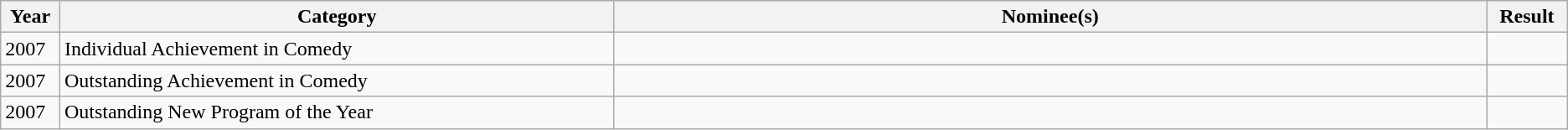<table class="wikitable">
<tr>
<th width="2%">Year</th>
<th width="27%">Category</th>
<th width="42.5%">Nominee(s)</th>
<th width="3.5%">Result</th>
</tr>
<tr>
<td>2007</td>
<td>Individual Achievement in Comedy</td>
<td></td>
<td></td>
</tr>
<tr>
<td>2007</td>
<td>Outstanding Achievement in Comedy</td>
<td></td>
<td></td>
</tr>
<tr>
<td>2007</td>
<td>Outstanding New Program of the Year</td>
<td></td>
<td></td>
</tr>
</table>
